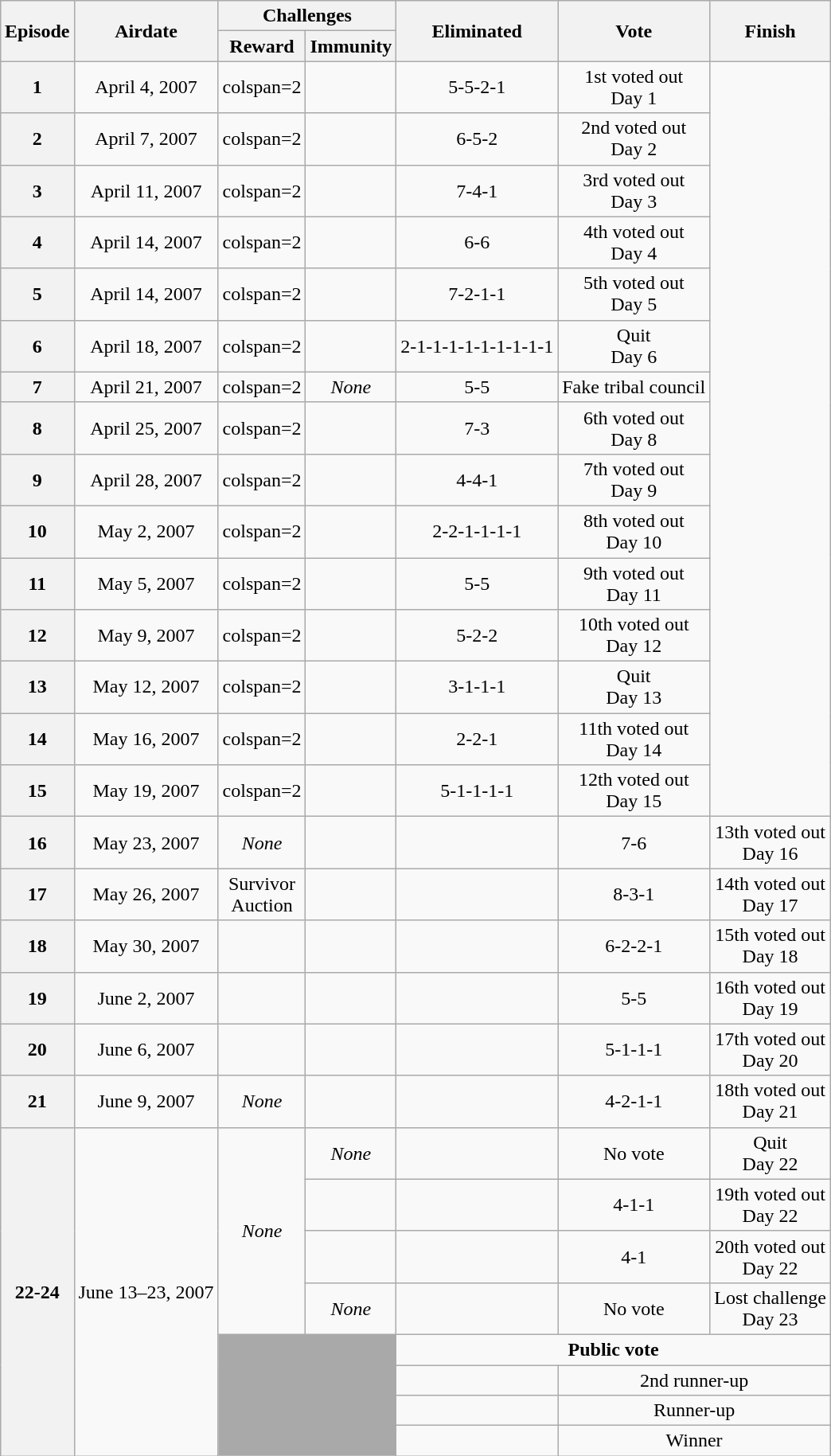<table class="wikitable" style="margin:auto; text-align:center">
<tr>
<th rowspan=2>Episode</th>
<th rowspan=2>Airdate</th>
<th colspan=2>Challenges</th>
<th rowspan=2>Eliminated</th>
<th rowspan=2>Vote</th>
<th rowspan=2>Finish</th>
</tr>
<tr>
<th>Reward</th>
<th>Immunity</th>
</tr>
<tr>
<th>1</th>
<td>April 4, 2007</td>
<td>colspan=2 </td>
<td></td>
<td>5-5-2-1</td>
<td>1st voted out<br>Day 1</td>
</tr>
<tr>
<th>2</th>
<td>April 7, 2007</td>
<td>colspan=2 </td>
<td></td>
<td>6-5-2</td>
<td>2nd voted out<br>Day 2</td>
</tr>
<tr>
<th>3</th>
<td>April 11, 2007</td>
<td>colspan=2 </td>
<td></td>
<td>7-4-1</td>
<td>3rd voted out<br>Day 3</td>
</tr>
<tr>
<th>4</th>
<td>April 14, 2007</td>
<td>colspan=2 </td>
<td></td>
<td>6-6</td>
<td>4th voted out<br>Day 4</td>
</tr>
<tr>
<th>5</th>
<td>April 14, 2007</td>
<td>colspan=2 </td>
<td></td>
<td>7-2-1-1</td>
<td>5th voted out<br>Day 5</td>
</tr>
<tr>
<th>6</th>
<td>April 18, 2007</td>
<td>colspan=2 </td>
<td></td>
<td>2-1-1-1-1-1-1-1-1-1</td>
<td>Quit<br>Day 6</td>
</tr>
<tr>
<th>7</th>
<td>April 21, 2007</td>
<td>colspan=2 </td>
<td><em>None</em></td>
<td>5-5</td>
<td>Fake tribal council</td>
</tr>
<tr>
<th>8</th>
<td>April 25, 2007</td>
<td>colspan=2 </td>
<td></td>
<td>7-3</td>
<td>6th voted out<br>Day 8</td>
</tr>
<tr>
<th>9</th>
<td>April 28, 2007</td>
<td>colspan=2 </td>
<td></td>
<td>4-4-1</td>
<td>7th voted out<br>Day 9</td>
</tr>
<tr>
<th>10</th>
<td>May 2, 2007</td>
<td>colspan=2 </td>
<td></td>
<td>2-2-1-1-1-1</td>
<td>8th voted out<br>Day 10</td>
</tr>
<tr>
<th>11</th>
<td>May 5, 2007</td>
<td>colspan=2 </td>
<td></td>
<td>5-5</td>
<td>9th voted out<br>Day 11</td>
</tr>
<tr>
<th>12</th>
<td>May 9, 2007</td>
<td>colspan=2 </td>
<td></td>
<td>5-2-2</td>
<td>10th voted out<br>Day 12</td>
</tr>
<tr>
<th>13</th>
<td>May 12, 2007</td>
<td>colspan=2 </td>
<td></td>
<td>3-1-1-1</td>
<td>Quit<br>Day 13</td>
</tr>
<tr>
<th>14</th>
<td>May 16, 2007</td>
<td>colspan=2 </td>
<td></td>
<td>2-2-1</td>
<td>11th voted out<br>Day 14</td>
</tr>
<tr>
<th>15</th>
<td>May 19, 2007</td>
<td>colspan=2 </td>
<td></td>
<td>5-1-1-1-1</td>
<td>12th voted out<br>Day 15</td>
</tr>
<tr>
<th>16</th>
<td>May 23, 2007</td>
<td><em>None</em></td>
<td></td>
<td></td>
<td>7-6</td>
<td>13th voted out<br>Day 16</td>
</tr>
<tr>
<th>17</th>
<td>May 26, 2007</td>
<td>Survivor<br>Auction</td>
<td></td>
<td></td>
<td>8-3-1</td>
<td>14th voted out<br>Day 17</td>
</tr>
<tr>
<th>18</th>
<td>May 30, 2007</td>
<td></td>
<td></td>
<td></td>
<td>6-2-2-1</td>
<td>15th voted out<br>Day 18</td>
</tr>
<tr>
<th>19</th>
<td>June 2, 2007</td>
<td></td>
<td></td>
<td></td>
<td>5-5</td>
<td>16th voted out<br>Day 19</td>
</tr>
<tr>
<th>20</th>
<td>June 6, 2007</td>
<td></td>
<td></td>
<td></td>
<td>5-1-1-1</td>
<td>17th voted out<br>Day 20</td>
</tr>
<tr>
<th>21</th>
<td>June 9, 2007</td>
<td><em>None</em></td>
<td></td>
<td></td>
<td>4-2-1-1</td>
<td>18th voted out<br>Day 21</td>
</tr>
<tr>
<th rowspan=8>22-24</th>
<td rowspan=8>June 13–23, 2007</td>
<td rowspan=4><em>None</em></td>
<td><em>None</em></td>
<td></td>
<td>No vote</td>
<td>Quit<br>Day 22</td>
</tr>
<tr>
<td></td>
<td></td>
<td>4-1-1</td>
<td>19th voted out<br>Day 22</td>
</tr>
<tr>
<td></td>
<td></td>
<td>4-1</td>
<td>20th voted out<br>Day 22</td>
</tr>
<tr>
<td><em>None</em></td>
<td></td>
<td>No vote</td>
<td>Lost challenge<br>Day 23</td>
</tr>
<tr>
<td rowspan="4" colspan="2" bgcolor="darkgray"></td>
<td colspan=3><strong>Public vote</strong></td>
</tr>
<tr>
<td></td>
<td colspan=2>2nd runner-up</td>
</tr>
<tr>
<td></td>
<td colspan=2>Runner-up</td>
</tr>
<tr>
<td></td>
<td colspan=2>Winner</td>
</tr>
</table>
